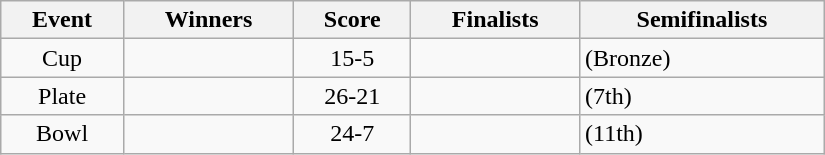<table class="wikitable" width=550 style="text-align: center">
<tr>
<th>Event</th>
<th>Winners</th>
<th>Score</th>
<th>Finalists</th>
<th>Semifinalists</th>
</tr>
<tr>
<td>Cup</td>
<td align=left></td>
<td>15-5</td>
<td align=left></td>
<td align=left> (Bronze)<br></td>
</tr>
<tr>
<td>Plate</td>
<td align=left></td>
<td>26-21</td>
<td align=left></td>
<td align=left> (7th)<br></td>
</tr>
<tr>
<td>Bowl</td>
<td align=left></td>
<td>24-7</td>
<td align=left></td>
<td align=left> (11th)<br></td>
</tr>
</table>
